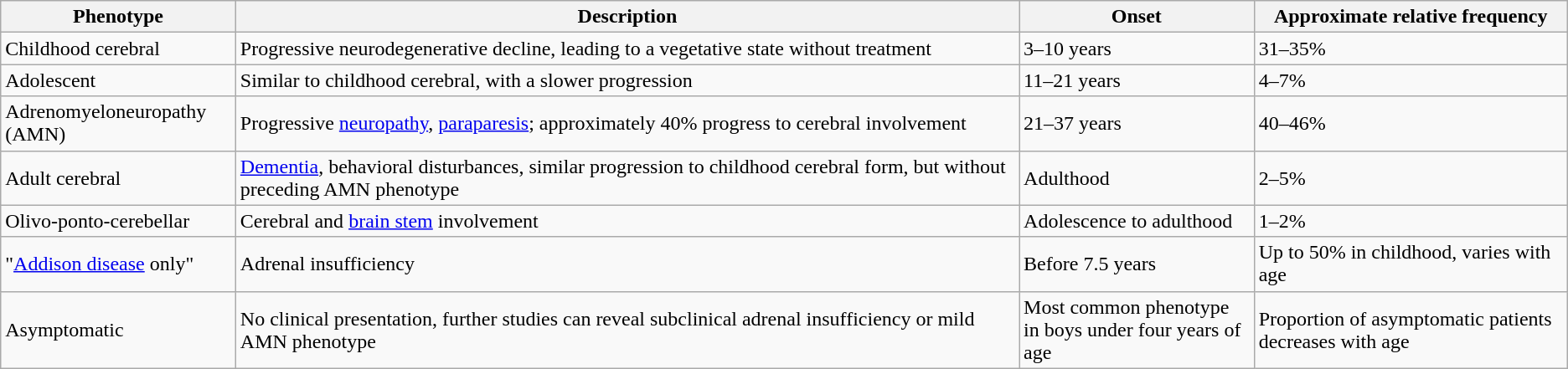<table class="wikitable">
<tr>
<th width=15%>Phenotype</th>
<th width=50%>Description</th>
<th width=15%>Onset</th>
<th width=20%>Approximate relative frequency</th>
</tr>
<tr>
<td>Childhood cerebral</td>
<td>Progressive neurodegenerative decline, leading to a vegetative state without treatment</td>
<td>3–10 years</td>
<td>31–35%</td>
</tr>
<tr>
<td>Adolescent</td>
<td>Similar to childhood cerebral, with a slower progression</td>
<td>11–21 years</td>
<td>4–7%</td>
</tr>
<tr>
<td>Adrenomyeloneuropathy (AMN)</td>
<td>Progressive <a href='#'>neuropathy</a>, <a href='#'>paraparesis</a>; approximately 40% progress to cerebral involvement</td>
<td>21–37 years</td>
<td>40–46%</td>
</tr>
<tr>
<td>Adult cerebral</td>
<td><a href='#'>Dementia</a>, behavioral disturbances, similar progression to childhood cerebral form, but without preceding AMN phenotype</td>
<td>Adulthood</td>
<td>2–5%</td>
</tr>
<tr>
<td>Olivo-ponto-cerebellar</td>
<td>Cerebral and <a href='#'>brain stem</a> involvement</td>
<td>Adolescence to adulthood</td>
<td>1–2%</td>
</tr>
<tr>
<td>"<a href='#'>Addison disease</a> only"</td>
<td>Adrenal insufficiency</td>
<td>Before 7.5 years</td>
<td>Up to 50% in childhood, varies with age</td>
</tr>
<tr>
<td>Asymptomatic</td>
<td>No clinical presentation, further studies can reveal subclinical adrenal insufficiency or mild AMN phenotype</td>
<td>Most common phenotype in boys under four years of age</td>
<td>Proportion of asymptomatic patients decreases with age</td>
</tr>
</table>
